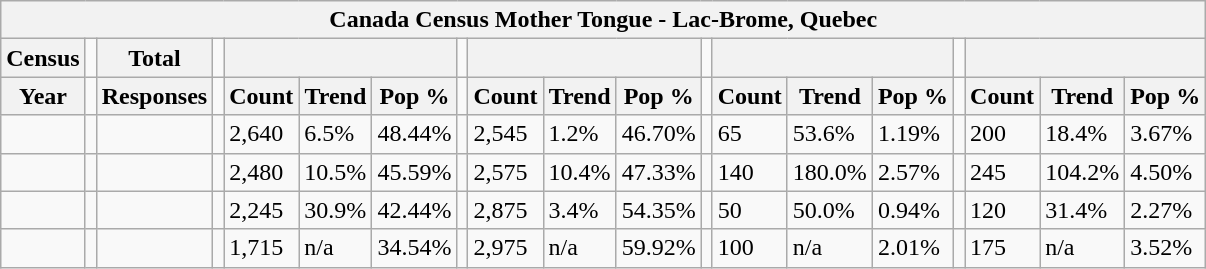<table class="wikitable">
<tr>
<th colspan="19">Canada Census Mother Tongue - Lac-Brome, Quebec</th>
</tr>
<tr>
<th>Census</th>
<td></td>
<th>Total</th>
<td colspan="1"></td>
<th colspan="3"></th>
<td colspan="1"></td>
<th colspan="3"></th>
<td colspan="1"></td>
<th colspan="3"></th>
<td colspan="1"></td>
<th colspan="3"></th>
</tr>
<tr>
<th>Year</th>
<td></td>
<th>Responses</th>
<td></td>
<th>Count</th>
<th>Trend</th>
<th>Pop %</th>
<td></td>
<th>Count</th>
<th>Trend</th>
<th>Pop %</th>
<td></td>
<th>Count</th>
<th>Trend</th>
<th>Pop %</th>
<td></td>
<th>Count</th>
<th>Trend</th>
<th>Pop %</th>
</tr>
<tr>
<td></td>
<td></td>
<td></td>
<td></td>
<td>2,640</td>
<td> 6.5%</td>
<td>48.44%</td>
<td></td>
<td>2,545</td>
<td> 1.2%</td>
<td>46.70%</td>
<td></td>
<td>65</td>
<td> 53.6%</td>
<td>1.19%</td>
<td></td>
<td>200</td>
<td> 18.4%</td>
<td>3.67%</td>
</tr>
<tr>
<td></td>
<td></td>
<td></td>
<td></td>
<td>2,480</td>
<td> 10.5%</td>
<td>45.59%</td>
<td></td>
<td>2,575</td>
<td> 10.4%</td>
<td>47.33%</td>
<td></td>
<td>140</td>
<td> 180.0%</td>
<td>2.57%</td>
<td></td>
<td>245</td>
<td> 104.2%</td>
<td>4.50%</td>
</tr>
<tr>
<td></td>
<td></td>
<td></td>
<td></td>
<td>2,245</td>
<td> 30.9%</td>
<td>42.44%</td>
<td></td>
<td>2,875</td>
<td> 3.4%</td>
<td>54.35%</td>
<td></td>
<td>50</td>
<td> 50.0%</td>
<td>0.94%</td>
<td></td>
<td>120</td>
<td> 31.4%</td>
<td>2.27%</td>
</tr>
<tr>
<td></td>
<td></td>
<td></td>
<td></td>
<td>1,715</td>
<td>n/a</td>
<td>34.54%</td>
<td></td>
<td>2,975</td>
<td>n/a</td>
<td>59.92%</td>
<td></td>
<td>100</td>
<td>n/a</td>
<td>2.01%</td>
<td></td>
<td>175</td>
<td>n/a</td>
<td>3.52%</td>
</tr>
</table>
